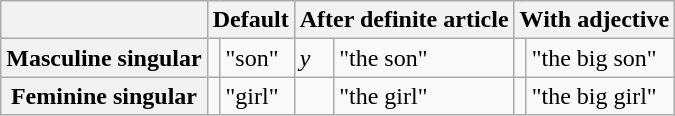<table class="wikitable">
<tr>
<th align=left></th>
<th scope="col" colspan="2" style="text-align:center;">Default</th>
<th scope="col" colspan="2" style="text-align:center;">After definite article</th>
<th scope="col" colspan="2" style="text-align:center;">With adjective</th>
</tr>
<tr>
<th scope="row">Masculine singular</th>
<td></td>
<td>"son"</td>
<td><em>y</em> </td>
<td>"the son"</td>
<td></td>
<td>"the big son"</td>
</tr>
<tr>
<th scope="row">Feminine singular</th>
<td></td>
<td>"girl"</td>
<td></td>
<td>"the girl"</td>
<td></td>
<td>"the big girl"</td>
</tr>
</table>
